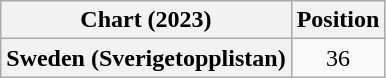<table class="wikitable plainrowheaders" style="text-align:center">
<tr>
<th scope="col">Chart (2023)</th>
<th scope="col">Position</th>
</tr>
<tr>
<th scope="row">Sweden (Sverigetopplistan)</th>
<td>36</td>
</tr>
</table>
